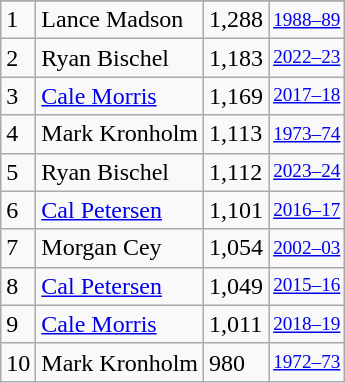<table class="wikitable">
<tr>
</tr>
<tr>
<td>1</td>
<td>Lance Madson</td>
<td>1,288</td>
<td style="font-size:80%;"><a href='#'>1988–89</a></td>
</tr>
<tr>
<td>2</td>
<td>Ryan Bischel</td>
<td>1,183</td>
<td style="font-size:80%;"><a href='#'>2022–23</a></td>
</tr>
<tr>
<td>3</td>
<td><a href='#'>Cale Morris</a></td>
<td>1,169</td>
<td style="font-size:80%;"><a href='#'>2017–18</a></td>
</tr>
<tr>
<td>4</td>
<td>Mark Kronholm</td>
<td>1,113</td>
<td style="font-size:80%;"><a href='#'>1973–74</a></td>
</tr>
<tr>
<td>5</td>
<td>Ryan Bischel</td>
<td>1,112</td>
<td style="font-size:80%;"><a href='#'>2023–24</a></td>
</tr>
<tr>
<td>6</td>
<td><a href='#'>Cal Petersen</a></td>
<td>1,101</td>
<td style="font-size:80%;"><a href='#'>2016–17</a></td>
</tr>
<tr>
<td>7</td>
<td>Morgan Cey</td>
<td>1,054</td>
<td style="font-size:80%;"><a href='#'>2002–03</a></td>
</tr>
<tr>
<td>8</td>
<td><a href='#'>Cal Petersen</a></td>
<td>1,049</td>
<td style="font-size:80%;"><a href='#'>2015–16</a></td>
</tr>
<tr>
<td>9</td>
<td><a href='#'>Cale Morris</a></td>
<td>1,011</td>
<td style="font-size:80%;"><a href='#'>2018–19</a></td>
</tr>
<tr>
<td>10</td>
<td>Mark Kronholm</td>
<td>980</td>
<td style="font-size:80%;"><a href='#'>1972–73</a></td>
</tr>
</table>
